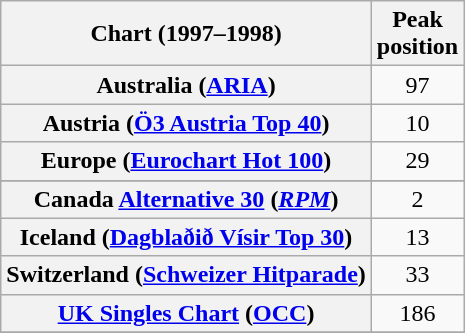<table class="wikitable sortable plainrowheaders">
<tr>
<th scope="col">Chart (1997–1998)</th>
<th scope="col">Peak<br>position</th>
</tr>
<tr>
<th scope="row">Australia (<a href='#'>ARIA</a>)</th>
<td align="center">97</td>
</tr>
<tr>
<th scope="row">Austria (<a href='#'>Ö3 Austria Top 40</a>)</th>
<td align="center">10</td>
</tr>
<tr>
<th scope="row">Europe (<a href='#'>Eurochart Hot 100</a>)</th>
<td align="center">29</td>
</tr>
<tr>
</tr>
<tr>
<th scope="row">Canada <a href='#'>Alternative 30</a> (<em><a href='#'>RPM</a></em>)</th>
<td align="center">2</td>
</tr>
<tr>
<th scope="row">Iceland (<a href='#'>Dagblaðið Vísir Top 30</a>)</th>
<td align="center">13</td>
</tr>
<tr>
<th scope="row">Switzerland (<a href='#'>Schweizer Hitparade</a>)</th>
<td align="center">33</td>
</tr>
<tr>
<th scope="row"><a href='#'>UK Singles Chart</a> (<a href='#'>OCC</a>)</th>
<td align="center">186</td>
</tr>
<tr>
</tr>
</table>
